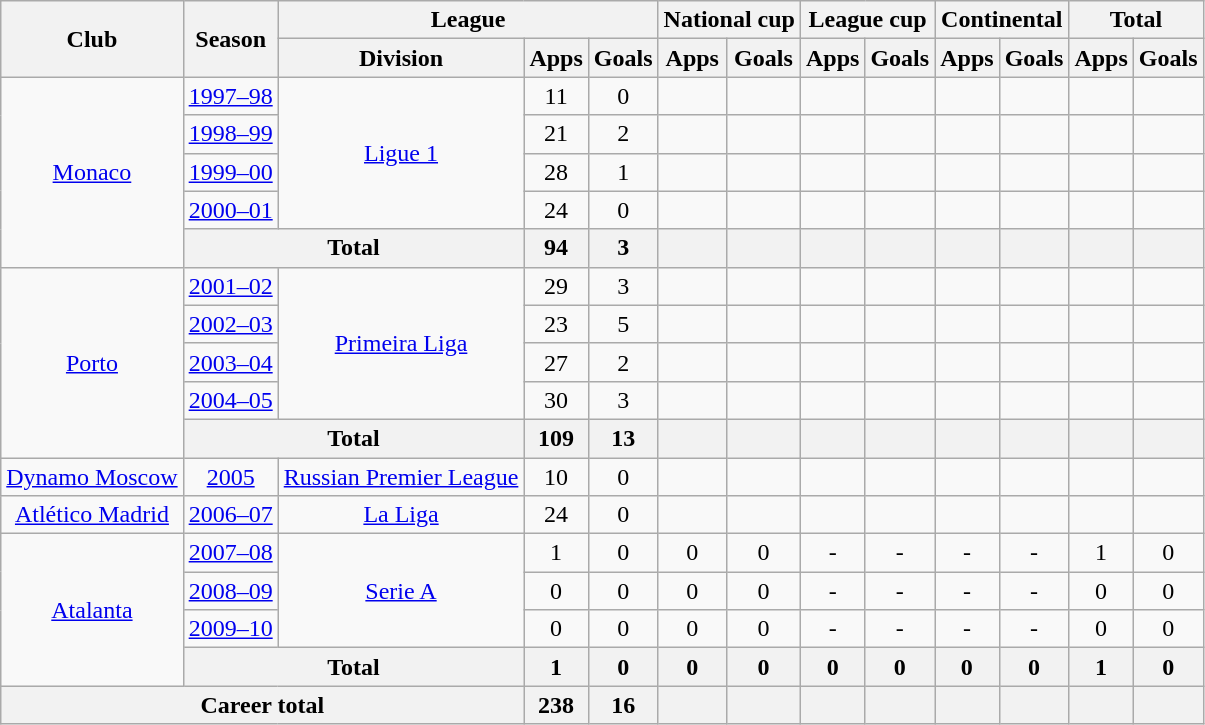<table class="wikitable" style="text-align:center">
<tr>
<th rowspan="2">Club</th>
<th rowspan="2">Season</th>
<th colspan="3">League</th>
<th colspan="2">National cup</th>
<th colspan="2">League cup</th>
<th colspan="2">Continental</th>
<th colspan="2">Total</th>
</tr>
<tr>
<th>Division</th>
<th>Apps</th>
<th>Goals</th>
<th>Apps</th>
<th>Goals</th>
<th>Apps</th>
<th>Goals</th>
<th>Apps</th>
<th>Goals</th>
<th>Apps</th>
<th>Goals</th>
</tr>
<tr>
<td rowspan="5"><a href='#'>Monaco</a></td>
<td><a href='#'>1997–98</a></td>
<td rowspan="4"><a href='#'>Ligue 1</a></td>
<td>11</td>
<td>0</td>
<td></td>
<td></td>
<td></td>
<td></td>
<td></td>
<td></td>
<td></td>
<td></td>
</tr>
<tr>
<td><a href='#'>1998–99</a></td>
<td>21</td>
<td>2</td>
<td></td>
<td></td>
<td></td>
<td></td>
<td></td>
<td></td>
<td></td>
<td></td>
</tr>
<tr>
<td><a href='#'>1999–00</a></td>
<td>28</td>
<td>1</td>
<td></td>
<td></td>
<td></td>
<td></td>
<td></td>
<td></td>
<td></td>
<td></td>
</tr>
<tr>
<td><a href='#'>2000–01</a></td>
<td>24</td>
<td>0</td>
<td></td>
<td></td>
<td></td>
<td></td>
<td></td>
<td></td>
<td></td>
<td></td>
</tr>
<tr>
<th colspan="2">Total</th>
<th>94</th>
<th>3</th>
<th></th>
<th></th>
<th></th>
<th></th>
<th></th>
<th></th>
<th></th>
<th></th>
</tr>
<tr>
<td rowspan="5"><a href='#'>Porto</a></td>
<td><a href='#'>2001–02</a></td>
<td rowspan="4"><a href='#'>Primeira Liga</a></td>
<td>29</td>
<td>3</td>
<td></td>
<td></td>
<td></td>
<td></td>
<td></td>
<td></td>
<td></td>
<td></td>
</tr>
<tr>
<td><a href='#'>2002–03</a></td>
<td>23</td>
<td>5</td>
<td></td>
<td></td>
<td></td>
<td></td>
<td></td>
<td></td>
<td></td>
<td></td>
</tr>
<tr>
<td><a href='#'>2003–04</a></td>
<td>27</td>
<td>2</td>
<td></td>
<td></td>
<td></td>
<td></td>
<td></td>
<td></td>
<td></td>
<td></td>
</tr>
<tr>
<td><a href='#'>2004–05</a></td>
<td>30</td>
<td>3</td>
<td></td>
<td></td>
<td></td>
<td></td>
<td></td>
<td></td>
<td></td>
<td></td>
</tr>
<tr>
<th colspan="2">Total</th>
<th>109</th>
<th>13</th>
<th></th>
<th></th>
<th></th>
<th></th>
<th></th>
<th></th>
<th></th>
<th></th>
</tr>
<tr>
<td><a href='#'>Dynamo Moscow</a></td>
<td><a href='#'>2005</a></td>
<td><a href='#'>Russian Premier League</a></td>
<td>10</td>
<td>0</td>
<td></td>
<td></td>
<td></td>
<td></td>
<td></td>
<td></td>
<td></td>
<td></td>
</tr>
<tr>
<td><a href='#'>Atlético Madrid</a></td>
<td><a href='#'>2006–07</a></td>
<td><a href='#'>La Liga</a></td>
<td>24</td>
<td>0</td>
<td></td>
<td></td>
<td></td>
<td></td>
<td></td>
<td></td>
<td></td>
<td></td>
</tr>
<tr>
<td rowspan="4"><a href='#'>Atalanta</a></td>
<td><a href='#'>2007–08</a></td>
<td rowspan="3"><a href='#'>Serie A</a></td>
<td>1</td>
<td>0</td>
<td>0</td>
<td>0</td>
<td>-</td>
<td>-</td>
<td>-</td>
<td>-</td>
<td>1</td>
<td>0</td>
</tr>
<tr>
<td><a href='#'>2008–09</a></td>
<td>0</td>
<td>0</td>
<td>0</td>
<td>0</td>
<td>-</td>
<td>-</td>
<td>-</td>
<td>-</td>
<td>0</td>
<td>0</td>
</tr>
<tr>
<td><a href='#'>2009–10</a></td>
<td>0</td>
<td>0</td>
<td>0</td>
<td>0</td>
<td>-</td>
<td>-</td>
<td>-</td>
<td>-</td>
<td>0</td>
<td>0</td>
</tr>
<tr>
<th colspan="2">Total</th>
<th>1</th>
<th>0</th>
<th>0</th>
<th>0</th>
<th>0</th>
<th>0</th>
<th>0</th>
<th>0</th>
<th>1</th>
<th>0</th>
</tr>
<tr>
<th colspan="3">Career total</th>
<th>238</th>
<th>16</th>
<th></th>
<th></th>
<th></th>
<th></th>
<th></th>
<th></th>
<th></th>
<th></th>
</tr>
</table>
